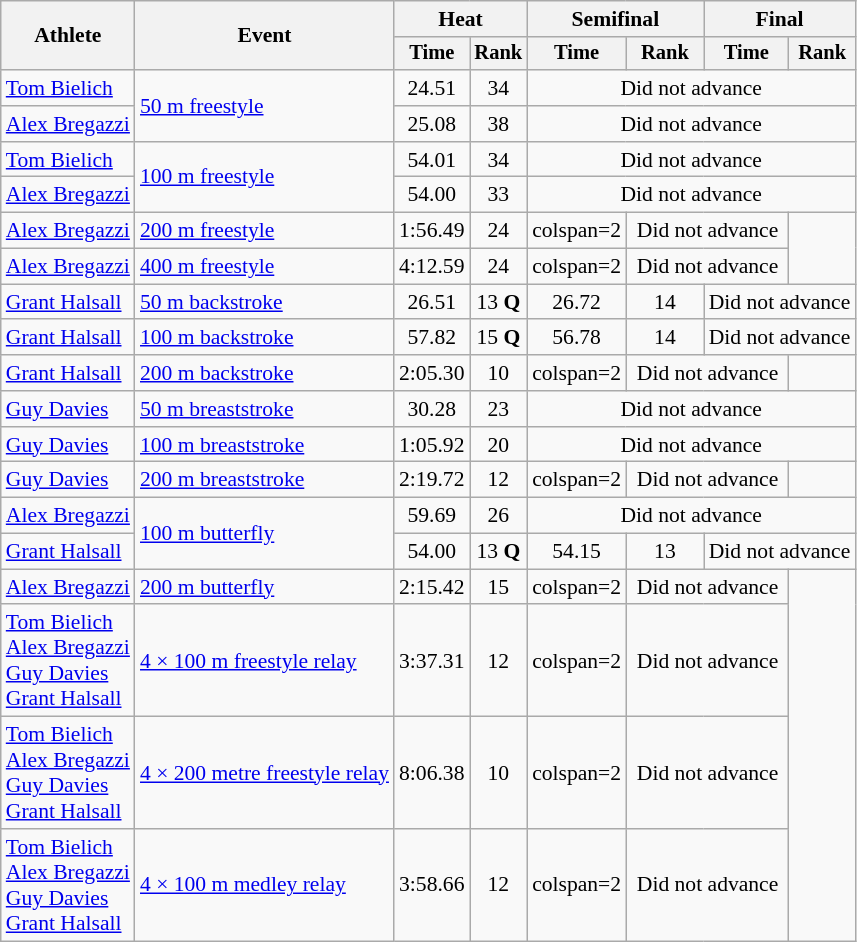<table class=wikitable style=font-size:90%>
<tr>
<th rowspan=2>Athlete</th>
<th rowspan=2>Event</th>
<th colspan=2>Heat</th>
<th colspan=2>Semifinal</th>
<th colspan=2>Final</th>
</tr>
<tr style=font-size:95%>
<th>Time</th>
<th>Rank</th>
<th>Time</th>
<th>Rank</th>
<th>Time</th>
<th>Rank</th>
</tr>
<tr align=center>
<td align=left><a href='#'>Tom Bielich</a></td>
<td align=left rowspan=2><a href='#'>50 m freestyle</a></td>
<td>24.51</td>
<td>34</td>
<td colspan=4>Did not advance</td>
</tr>
<tr align=center>
<td align=left><a href='#'>Alex Bregazzi</a></td>
<td>25.08</td>
<td>38</td>
<td colspan=4>Did not advance</td>
</tr>
<tr align=center>
<td align=left><a href='#'>Tom Bielich</a></td>
<td align=left rowspan=2><a href='#'>100 m freestyle</a></td>
<td>54.01</td>
<td>34</td>
<td colspan=4>Did not advance</td>
</tr>
<tr align=center>
<td align=left><a href='#'>Alex Bregazzi</a></td>
<td>54.00</td>
<td>33</td>
<td colspan=4>Did not advance</td>
</tr>
<tr align=center>
<td align=left><a href='#'>Alex Bregazzi</a></td>
<td align=left><a href='#'>200 m freestyle</a></td>
<td>1:56.49</td>
<td>24</td>
<td>colspan=2 </td>
<td colspan=2>Did not advance</td>
</tr>
<tr align=center>
<td align=left><a href='#'>Alex Bregazzi</a></td>
<td align=left><a href='#'>400 m freestyle</a></td>
<td>4:12.59</td>
<td>24</td>
<td>colspan=2 </td>
<td colspan=2>Did not advance</td>
</tr>
<tr align=center>
<td align=left><a href='#'>Grant Halsall</a></td>
<td align=left><a href='#'>50 m backstroke</a></td>
<td>26.51</td>
<td>13 <strong>Q</strong></td>
<td>26.72</td>
<td>14</td>
<td colspan=2>Did not advance</td>
</tr>
<tr align=center>
<td align=left><a href='#'>Grant Halsall</a></td>
<td align=left><a href='#'>100 m backstroke</a></td>
<td>57.82</td>
<td>15 <strong>Q</strong></td>
<td>56.78</td>
<td>14</td>
<td colspan=2>Did not advance</td>
</tr>
<tr align=center>
<td align=left><a href='#'>Grant Halsall</a></td>
<td align=left><a href='#'>200 m backstroke</a></td>
<td>2:05.30</td>
<td>10</td>
<td>colspan=2 </td>
<td colspan=2>Did not advance</td>
</tr>
<tr align=center>
<td align=left><a href='#'>Guy Davies</a></td>
<td align=left><a href='#'>50 m breaststroke</a></td>
<td>30.28</td>
<td>23</td>
<td colspan=4>Did not advance</td>
</tr>
<tr align=center>
<td align=left><a href='#'>Guy Davies</a></td>
<td align=left><a href='#'>100 m breaststroke</a></td>
<td>1:05.92</td>
<td>20</td>
<td colspan=4>Did not advance</td>
</tr>
<tr align=center>
<td align=left><a href='#'>Guy Davies</a></td>
<td align=left><a href='#'>200 m breaststroke</a></td>
<td>2:19.72</td>
<td>12</td>
<td>colspan=2 </td>
<td colspan=2>Did not advance</td>
</tr>
<tr align=center>
<td align=left><a href='#'>Alex Bregazzi</a></td>
<td align=left rowspan=2><a href='#'>100 m butterfly</a></td>
<td>59.69</td>
<td>26</td>
<td colspan=4>Did not advance</td>
</tr>
<tr align=center>
<td align=left><a href='#'>Grant Halsall</a></td>
<td>54.00</td>
<td>13 <strong>Q</strong></td>
<td>54.15</td>
<td>13</td>
<td colspan=2>Did not advance</td>
</tr>
<tr align=center>
<td align=left><a href='#'>Alex Bregazzi</a></td>
<td align=left><a href='#'>200 m butterfly</a></td>
<td>2:15.42</td>
<td>15</td>
<td>colspan=2 </td>
<td colspan=2>Did not advance</td>
</tr>
<tr align=center>
<td align=left><a href='#'>Tom Bielich</a><br><a href='#'>Alex Bregazzi</a><br><a href='#'>Guy Davies</a><br><a href='#'>Grant Halsall</a></td>
<td align=left><a href='#'>4 × 100 m freestyle relay</a></td>
<td>3:37.31</td>
<td>12</td>
<td>colspan=2 </td>
<td colspan=2>Did not advance</td>
</tr>
<tr align=center>
<td align=left><a href='#'>Tom Bielich</a><br><a href='#'>Alex Bregazzi</a><br><a href='#'>Guy Davies</a><br><a href='#'>Grant Halsall</a></td>
<td align=left><a href='#'>4 × 200 metre freestyle relay</a></td>
<td>8:06.38</td>
<td>10</td>
<td>colspan=2 </td>
<td colspan=2>Did not advance</td>
</tr>
<tr align=center>
<td align=left><a href='#'>Tom Bielich</a><br><a href='#'>Alex Bregazzi</a><br><a href='#'>Guy Davies</a><br><a href='#'>Grant Halsall</a></td>
<td align=left><a href='#'>4 × 100 m medley relay</a></td>
<td>3:58.66</td>
<td>12</td>
<td>colspan=2 </td>
<td colspan=2>Did not advance</td>
</tr>
</table>
